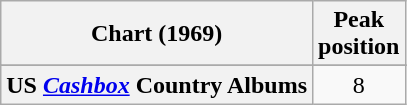<table class="wikitable sortable plainrowheaders" style="text-align:center">
<tr>
<th scope="col">Chart (1969)</th>
<th scope="col">Peak<br>position</th>
</tr>
<tr>
</tr>
<tr>
</tr>
<tr>
<th scope="row">US <em><a href='#'>Cashbox</a></em> Country Albums</th>
<td align="center">8</td>
</tr>
</table>
